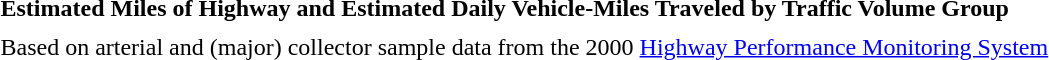<table>
<tr>
<td colspan ="2"><strong>Estimated Miles of Highway and Estimated Daily Vehicle-Miles Traveled by Traffic Volume Group</strong></td>
</tr>
<tr>
<td></td>
<td></td>
</tr>
<tr>
<td colspan = 2>Based on arterial and (major) collector sample data from the 2000 <a href='#'>Highway Performance Monitoring System</a></td>
</tr>
</table>
